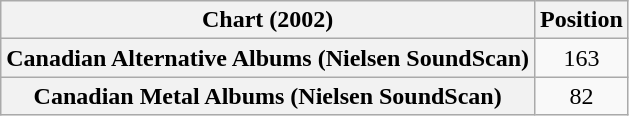<table class="wikitable plainrowheaders">
<tr>
<th scope="col">Chart (2002)</th>
<th scope="col">Position</th>
</tr>
<tr>
<th scope="row">Canadian Alternative Albums (Nielsen SoundScan)</th>
<td align=center>163</td>
</tr>
<tr>
<th scope="row">Canadian Metal Albums (Nielsen SoundScan)</th>
<td align=center>82</td>
</tr>
</table>
